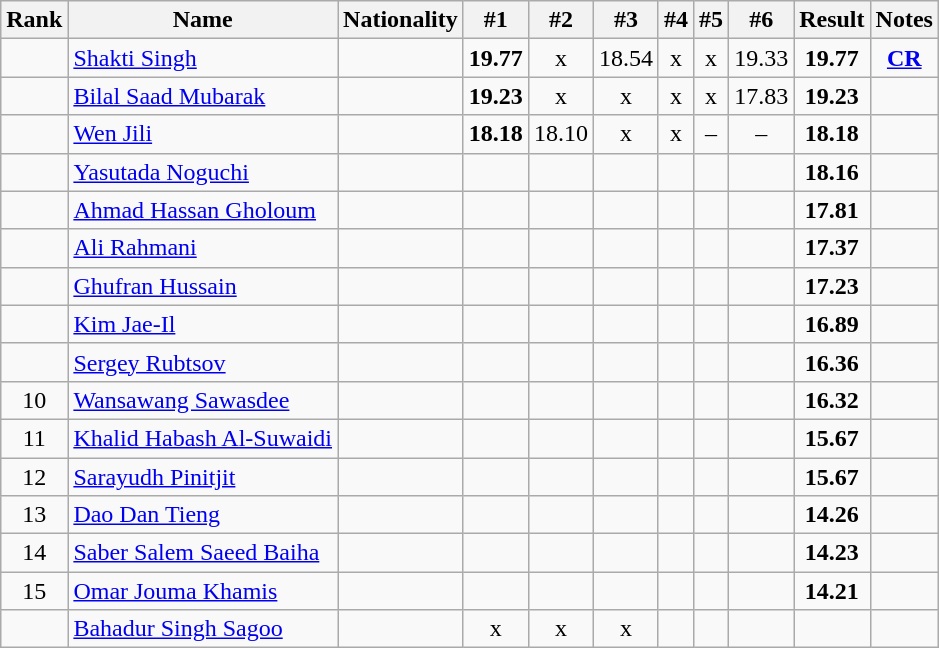<table class="wikitable sortable" style="text-align:center">
<tr>
<th>Rank</th>
<th>Name</th>
<th>Nationality</th>
<th>#1</th>
<th>#2</th>
<th>#3</th>
<th>#4</th>
<th>#5</th>
<th>#6</th>
<th>Result</th>
<th>Notes</th>
</tr>
<tr>
<td></td>
<td align=left><a href='#'>Shakti Singh</a></td>
<td align=left></td>
<td><strong>19.77</strong></td>
<td>x</td>
<td>18.54</td>
<td>x</td>
<td>x</td>
<td>19.33</td>
<td><strong>19.77</strong></td>
<td><strong><a href='#'>CR</a></strong></td>
</tr>
<tr>
<td></td>
<td align=left><a href='#'>Bilal Saad Mubarak</a></td>
<td align=left></td>
<td><strong>19.23</strong></td>
<td>x</td>
<td>x</td>
<td>x</td>
<td>x</td>
<td>17.83</td>
<td><strong>19.23</strong></td>
<td></td>
</tr>
<tr>
<td></td>
<td align=left><a href='#'>Wen Jili</a></td>
<td align=left></td>
<td><strong>18.18</strong></td>
<td>18.10</td>
<td>x</td>
<td>x</td>
<td>–</td>
<td>–</td>
<td><strong>18.18</strong></td>
<td></td>
</tr>
<tr>
<td></td>
<td align=left><a href='#'>Yasutada Noguchi</a></td>
<td align=left></td>
<td></td>
<td></td>
<td></td>
<td></td>
<td></td>
<td></td>
<td><strong>18.16</strong></td>
<td></td>
</tr>
<tr>
<td></td>
<td align=left><a href='#'>Ahmad Hassan Gholoum</a></td>
<td align=left></td>
<td></td>
<td></td>
<td></td>
<td></td>
<td></td>
<td></td>
<td><strong>17.81</strong></td>
<td></td>
</tr>
<tr>
<td></td>
<td align=left><a href='#'>Ali Rahmani</a></td>
<td align=left></td>
<td></td>
<td></td>
<td></td>
<td></td>
<td></td>
<td></td>
<td><strong>17.37</strong></td>
<td></td>
</tr>
<tr>
<td></td>
<td align=left><a href='#'>Ghufran Hussain</a></td>
<td align=left></td>
<td></td>
<td></td>
<td></td>
<td></td>
<td></td>
<td></td>
<td><strong>17.23</strong></td>
<td></td>
</tr>
<tr>
<td></td>
<td align=left><a href='#'>Kim Jae-Il</a></td>
<td align=left></td>
<td></td>
<td></td>
<td></td>
<td></td>
<td></td>
<td></td>
<td><strong>16.89</strong></td>
<td></td>
</tr>
<tr>
<td></td>
<td align=left><a href='#'>Sergey Rubtsov</a></td>
<td align=left></td>
<td></td>
<td></td>
<td></td>
<td></td>
<td></td>
<td></td>
<td><strong>16.36</strong></td>
<td></td>
</tr>
<tr>
<td>10</td>
<td align=left><a href='#'>Wansawang Sawasdee</a></td>
<td align=left></td>
<td></td>
<td></td>
<td></td>
<td></td>
<td></td>
<td></td>
<td><strong>16.32</strong></td>
<td></td>
</tr>
<tr>
<td>11</td>
<td align=left><a href='#'>Khalid Habash Al-Suwaidi</a></td>
<td align=left></td>
<td></td>
<td></td>
<td></td>
<td></td>
<td></td>
<td></td>
<td><strong>15.67</strong></td>
<td></td>
</tr>
<tr>
<td>12</td>
<td align=left><a href='#'>Sarayudh Pinitjit</a></td>
<td align=left></td>
<td></td>
<td></td>
<td></td>
<td></td>
<td></td>
<td></td>
<td><strong>15.67</strong></td>
<td></td>
</tr>
<tr>
<td>13</td>
<td align=left><a href='#'>Dao Dan Tieng</a></td>
<td align=left></td>
<td></td>
<td></td>
<td></td>
<td></td>
<td></td>
<td></td>
<td><strong>14.26</strong></td>
<td></td>
</tr>
<tr>
<td>14</td>
<td align=left><a href='#'>Saber Salem Saeed Baiha</a></td>
<td align=left></td>
<td></td>
<td></td>
<td></td>
<td></td>
<td></td>
<td></td>
<td><strong>14.23</strong></td>
<td></td>
</tr>
<tr>
<td>15</td>
<td align=left><a href='#'>Omar Jouma Khamis</a></td>
<td align=left></td>
<td></td>
<td></td>
<td></td>
<td></td>
<td></td>
<td></td>
<td><strong>14.21</strong></td>
<td></td>
</tr>
<tr>
<td></td>
<td align=left><a href='#'>Bahadur Singh Sagoo</a></td>
<td align=left></td>
<td>x</td>
<td>x</td>
<td>x</td>
<td></td>
<td></td>
<td></td>
<td><strong></strong></td>
<td></td>
</tr>
</table>
